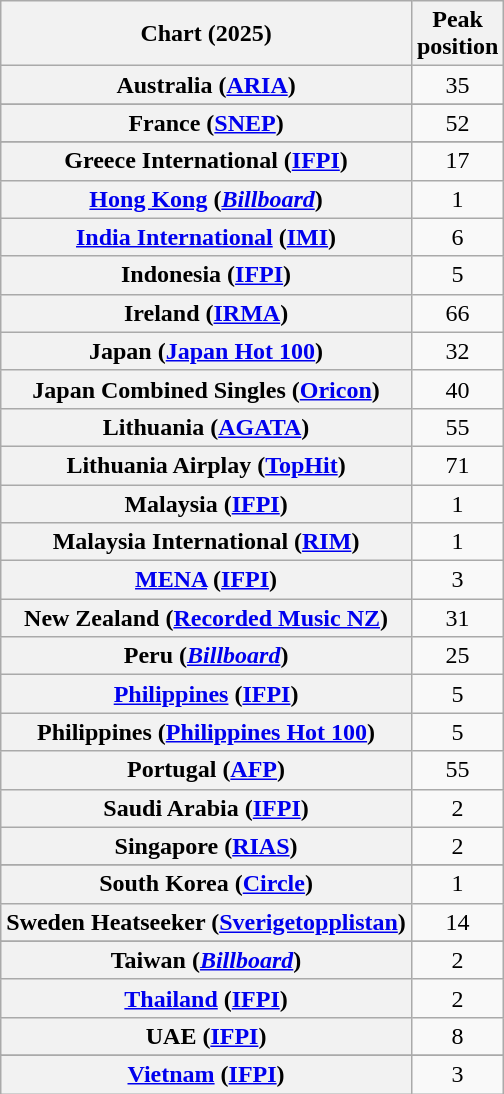<table class="wikitable sortable plainrowheaders" style="text-align:center">
<tr>
<th scope="col">Chart (2025)</th>
<th scope="col">Peak<br>position</th>
</tr>
<tr>
<th scope="row">Australia (<a href='#'>ARIA</a>)</th>
<td>35</td>
</tr>
<tr>
</tr>
<tr>
</tr>
<tr>
</tr>
<tr>
<th scope="row">France (<a href='#'>SNEP</a>)</th>
<td>52</td>
</tr>
<tr>
</tr>
<tr>
</tr>
<tr>
<th scope="row">Greece International (<a href='#'>IFPI</a>)</th>
<td>17</td>
</tr>
<tr>
<th scope="row"><a href='#'>Hong Kong</a> (<em><a href='#'>Billboard</a></em>)</th>
<td>1</td>
</tr>
<tr>
<th scope="row"><a href='#'>India International</a> (<a href='#'>IMI</a>)</th>
<td>6</td>
</tr>
<tr>
<th scope="row">Indonesia (<a href='#'>IFPI</a>)</th>
<td>5</td>
</tr>
<tr>
<th scope="row">Ireland (<a href='#'>IRMA</a>)</th>
<td>66</td>
</tr>
<tr>
<th scope="row">Japan (<a href='#'>Japan Hot 100</a>)</th>
<td>32</td>
</tr>
<tr>
<th scope="row">Japan Combined Singles (<a href='#'>Oricon</a>)</th>
<td>40</td>
</tr>
<tr>
<th scope="row">Lithuania (<a href='#'>AGATA</a>)</th>
<td>55</td>
</tr>
<tr>
<th scope="row">Lithuania Airplay (<a href='#'>TopHit</a>)</th>
<td>71</td>
</tr>
<tr>
<th scope="row">Malaysia (<a href='#'>IFPI</a>)</th>
<td>1</td>
</tr>
<tr>
<th scope="row">Malaysia International (<a href='#'>RIM</a>)</th>
<td>1</td>
</tr>
<tr>
<th scope="row"><a href='#'>MENA</a> (<a href='#'>IFPI</a>)</th>
<td>3</td>
</tr>
<tr>
<th scope="row">New Zealand (<a href='#'>Recorded Music NZ</a>)</th>
<td>31</td>
</tr>
<tr>
<th scope="row">Peru (<em><a href='#'>Billboard</a></em>)</th>
<td>25</td>
</tr>
<tr>
<th scope="row"><a href='#'>Philippines</a> (<a href='#'>IFPI</a>)</th>
<td>5</td>
</tr>
<tr>
<th scope="row">Philippines (<a href='#'>Philippines Hot 100</a>)</th>
<td>5</td>
</tr>
<tr>
<th scope="row">Portugal (<a href='#'>AFP</a>)</th>
<td>55</td>
</tr>
<tr>
<th scope="row">Saudi Arabia (<a href='#'>IFPI</a>)</th>
<td>2</td>
</tr>
<tr>
<th scope="row">Singapore (<a href='#'>RIAS</a>)</th>
<td>2</td>
</tr>
<tr>
</tr>
<tr>
<th scope="row">South Korea (<a href='#'>Circle</a>)</th>
<td>1</td>
</tr>
<tr>
<th scope="row">Sweden Heatseeker (<a href='#'>Sverigetopplistan</a>)</th>
<td>14</td>
</tr>
<tr>
</tr>
<tr>
<th scope="row">Taiwan (<em><a href='#'>Billboard</a></em>)</th>
<td>2</td>
</tr>
<tr>
<th scope="row"><a href='#'>Thailand</a> (<a href='#'>IFPI</a>)</th>
<td>2</td>
</tr>
<tr>
<th scope="row">UAE (<a href='#'>IFPI</a>)</th>
<td>8</td>
</tr>
<tr>
</tr>
<tr>
</tr>
<tr>
</tr>
<tr>
<th scope="row"><a href='#'>Vietnam</a> (<a href='#'>IFPI</a>)</th>
<td>3</td>
</tr>
</table>
